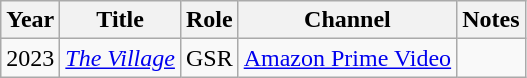<table class="wikitable">
<tr>
<th>Year</th>
<th>Title</th>
<th>Role</th>
<th>Channel</th>
<th>Notes</th>
</tr>
<tr>
<td>2023</td>
<td><em><a href='#'>The Village</a></em></td>
<td>GSR</td>
<td><a href='#'>Amazon Prime Video</a></td>
<td></td>
</tr>
</table>
